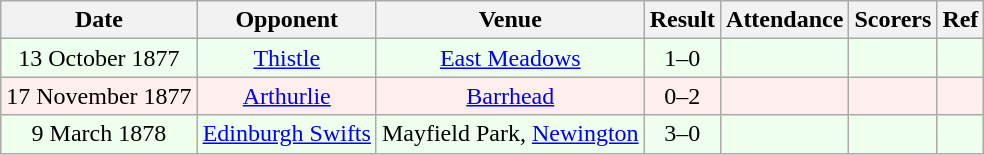<table class="wikitable unsortable" style="font-size:100%; text-align:center">
<tr>
<th>Date</th>
<th>Opponent</th>
<th>Venue</th>
<th>Result</th>
<th>Attendance</th>
<th>Scorers</th>
<th>Ref</th>
</tr>
<tr bgcolor = "#EEFFEE">
<td>13 October 1877</td>
<td><a href='#'>Thistle</a></td>
<td><a href='#'>East Meadows</a></td>
<td>1–0</td>
<td></td>
<td></td>
<td></td>
</tr>
<tr bgcolor = "#FFEEEE">
<td>17 November 1877</td>
<td><a href='#'>Arthurlie</a></td>
<td><a href='#'>Barrhead</a></td>
<td>0–2</td>
<td></td>
<td></td>
<td></td>
</tr>
<tr bgcolor = "#EEFFEE">
<td>9 March 1878</td>
<td><a href='#'>Edinburgh Swifts</a></td>
<td>Mayfield Park, <a href='#'>Newington</a></td>
<td>3–0</td>
<td></td>
<td></td>
<td></td>
</tr>
</table>
